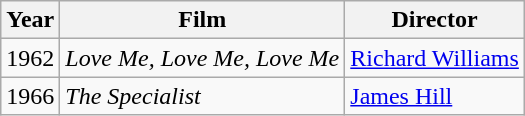<table class="wikitable">
<tr>
<th>Year</th>
<th>Film</th>
<th>Director</th>
</tr>
<tr>
<td>1962</td>
<td><em>Love Me, Love Me, Love Me</em></td>
<td><a href='#'>Richard Williams</a></td>
</tr>
<tr>
<td>1966</td>
<td><em>The Specialist</em></td>
<td><a href='#'>James Hill</a></td>
</tr>
</table>
